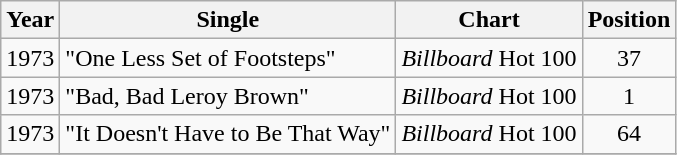<table class="wikitable">
<tr>
<th>Year</th>
<th>Single</th>
<th>Chart</th>
<th>Position</th>
</tr>
<tr>
<td>1973</td>
<td>"One Less Set of Footsteps"</td>
<td><em>Billboard</em> Hot 100</td>
<td align="center">37</td>
</tr>
<tr>
<td>1973</td>
<td>"Bad, Bad Leroy Brown"</td>
<td><em>Billboard</em> Hot 100</td>
<td align="center">1</td>
</tr>
<tr>
<td>1973</td>
<td>"It Doesn't Have to Be That Way"</td>
<td><em>Billboard</em> Hot 100</td>
<td align="center">64</td>
</tr>
<tr>
</tr>
</table>
